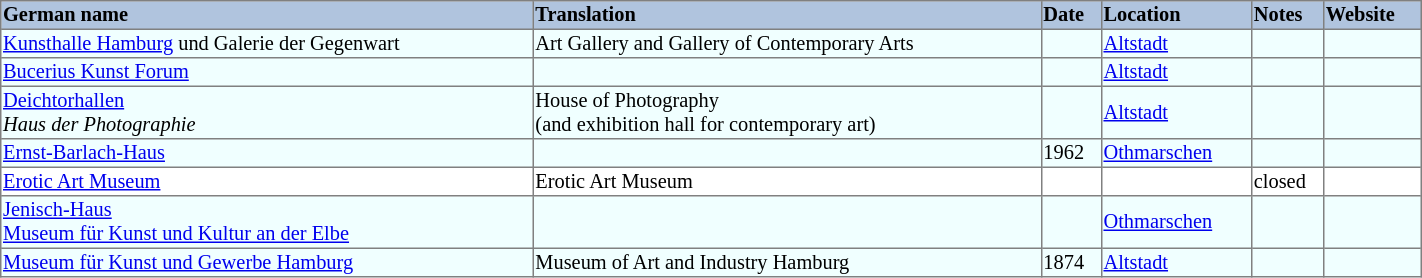<table border="1" width="75%" cellpadding="1" cellspacing="0" style="font-size: 85%; border: gray solid 1px; border-collapse: collapse; text-align: middle;">
<tr>
<th style="text-align: left;background:#B0C4DE">German name</th>
<th style="text-align: left;background:#B0C4DE">Translation</th>
<th style="text-align: left;background:#B0C4DE">Date</th>
<th style="text-align: left;background:#B0C4DE">Location</th>
<th width="45" style="text-align: left;background:#B0C4DE">Notes</th>
<th style="text-align: left;background:#B0C4DE">Website</th>
</tr>
<tr style="background:#F0FFFF">
<td><a href='#'>Kunsthalle Hamburg</a> und Galerie der Gegenwart</td>
<td>Art Gallery and Gallery of Contemporary Arts</td>
<td></td>
<td><a href='#'>Altstadt</a></td>
<td></td>
<td></td>
</tr>
<tr style="background:#F0FFFF">
<td><a href='#'>Bucerius Kunst Forum</a></td>
<td></td>
<td></td>
<td><a href='#'>Altstadt</a></td>
<td></td>
<td></td>
</tr>
<tr style="background:#F0FFFF">
<td><a href='#'>Deichtorhallen</a><br><em>Haus der Photographie</em></td>
<td>House of Photography<br>(and exhibition hall for contemporary art)</td>
<td></td>
<td><a href='#'>Altstadt</a></td>
<td></td>
<td></td>
</tr>
<tr style="background:#F0FFFF">
<td><a href='#'>Ernst-Barlach-Haus</a></td>
<td></td>
<td>1962</td>
<td><a href='#'>Othmarschen</a></td>
<td></td>
<td></td>
</tr>
<tr>
<td><a href='#'>Erotic Art Museum</a></td>
<td>Erotic Art Museum</td>
<td></td>
<td></td>
<td>closed</td>
<td></td>
</tr>
<tr style="background:#F0FFFF">
<td><a href='#'>Jenisch-Haus<br>Museum für Kunst und Kultur an der Elbe</a></td>
<td></td>
<td></td>
<td><a href='#'>Othmarschen</a></td>
<td></td>
<td></td>
</tr>
<tr style="background:#F0FFFF">
<td><a href='#'>Museum für Kunst und Gewerbe Hamburg</a></td>
<td>Museum of Art and Industry Hamburg</td>
<td>1874</td>
<td><a href='#'>Altstadt</a></td>
<td></td>
<td></td>
</tr>
</table>
